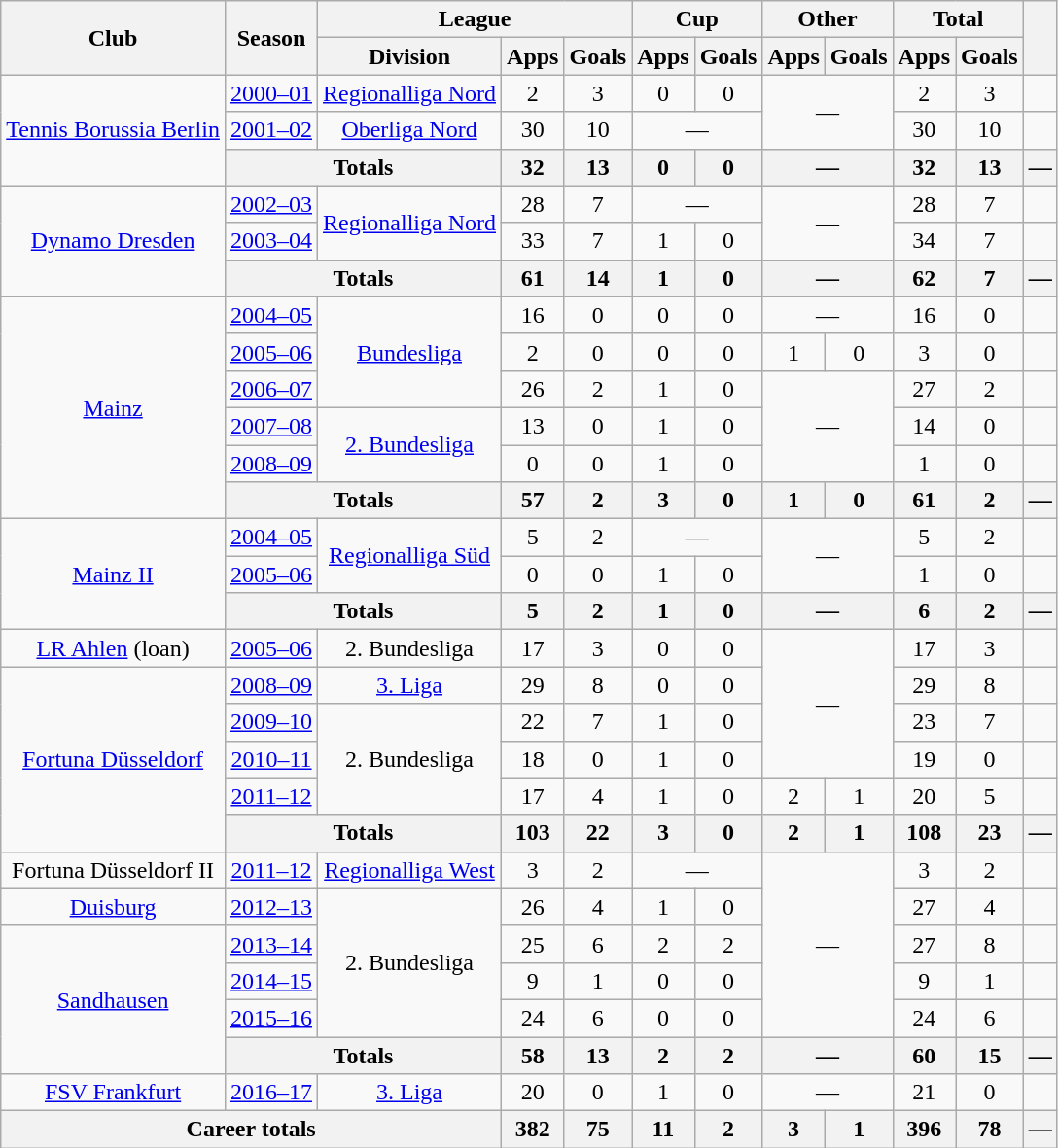<table class="wikitable" Style="text-align: center">
<tr>
<th rowspan="2">Club</th>
<th rowspan="2">Season</th>
<th colspan="3">League</th>
<th colspan="2">Cup</th>
<th colspan="2">Other</th>
<th colspan="2">Total</th>
<th rowspan="2"></th>
</tr>
<tr>
<th>Division</th>
<th>Apps</th>
<th>Goals</th>
<th>Apps</th>
<th>Goals</th>
<th>Apps</th>
<th>Goals</th>
<th>Apps</th>
<th>Goals</th>
</tr>
<tr>
<td rowspan="3"><a href='#'>Tennis Borussia Berlin</a></td>
<td><a href='#'>2000–01</a></td>
<td><a href='#'>Regionalliga Nord</a></td>
<td>2</td>
<td>3</td>
<td>0</td>
<td>0</td>
<td rowspan="2" colspan="2">—</td>
<td>2</td>
<td>3</td>
<td></td>
</tr>
<tr>
<td><a href='#'>2001–02</a></td>
<td><a href='#'>Oberliga Nord</a></td>
<td>30</td>
<td>10</td>
<td colspan="2">—</td>
<td>30</td>
<td>10</td>
<td></td>
</tr>
<tr>
<th colspan="2">Totals</th>
<th>32</th>
<th>13</th>
<th>0</th>
<th>0</th>
<th colspan="2">—</th>
<th>32</th>
<th>13</th>
<th>—</th>
</tr>
<tr>
<td rowspan="3"><a href='#'>Dynamo Dresden</a></td>
<td><a href='#'>2002–03</a></td>
<td rowspan="2"><a href='#'>Regionalliga Nord</a></td>
<td>28</td>
<td>7</td>
<td colspan="2">—</td>
<td rowspan="2" colspan="2">—</td>
<td>28</td>
<td>7</td>
<td></td>
</tr>
<tr>
<td><a href='#'>2003–04</a></td>
<td>33</td>
<td>7</td>
<td>1</td>
<td>0</td>
<td>34</td>
<td>7</td>
<td></td>
</tr>
<tr>
<th colspan="2">Totals</th>
<th>61</th>
<th>14</th>
<th>1</th>
<th>0</th>
<th colspan="2">—</th>
<th>62</th>
<th>7</th>
<th>—</th>
</tr>
<tr>
<td rowspan="6"><a href='#'>Mainz</a></td>
<td><a href='#'>2004–05</a></td>
<td rowspan="3"><a href='#'>Bundesliga</a></td>
<td>16</td>
<td>0</td>
<td>0</td>
<td>0</td>
<td colspan="2">—</td>
<td>16</td>
<td>0</td>
<td></td>
</tr>
<tr>
<td><a href='#'>2005–06</a></td>
<td>2</td>
<td>0</td>
<td>0</td>
<td>0</td>
<td>1</td>
<td>0</td>
<td>3</td>
<td>0</td>
<td></td>
</tr>
<tr>
<td><a href='#'>2006–07</a></td>
<td>26</td>
<td>2</td>
<td>1</td>
<td>0</td>
<td rowspan="3" colspan="2">—</td>
<td>27</td>
<td>2</td>
<td></td>
</tr>
<tr>
<td><a href='#'>2007–08</a></td>
<td rowspan="2"><a href='#'>2. Bundesliga</a></td>
<td>13</td>
<td>0</td>
<td>1</td>
<td>0</td>
<td>14</td>
<td>0</td>
<td></td>
</tr>
<tr>
<td><a href='#'>2008–09</a></td>
<td>0</td>
<td>0</td>
<td>1</td>
<td>0</td>
<td>1</td>
<td>0</td>
<td></td>
</tr>
<tr>
<th colspan="2">Totals</th>
<th>57</th>
<th>2</th>
<th>3</th>
<th>0</th>
<th>1</th>
<th>0</th>
<th>61</th>
<th>2</th>
<th>—</th>
</tr>
<tr>
<td rowspan="3"><a href='#'>Mainz II</a></td>
<td><a href='#'>2004–05</a></td>
<td rowspan="2"><a href='#'>Regionalliga Süd</a></td>
<td>5</td>
<td>2</td>
<td colspan="2">—</td>
<td rowspan="2" colspan="2">—</td>
<td>5</td>
<td>2</td>
<td></td>
</tr>
<tr>
<td><a href='#'>2005–06</a></td>
<td>0</td>
<td>0</td>
<td>1</td>
<td>0</td>
<td>1</td>
<td>0</td>
<td></td>
</tr>
<tr>
<th colspan="2">Totals</th>
<th>5</th>
<th>2</th>
<th>1</th>
<th>0</th>
<th colspan="2">—</th>
<th>6</th>
<th>2</th>
<th>—</th>
</tr>
<tr>
<td><a href='#'>LR Ahlen</a> (loan)</td>
<td><a href='#'>2005–06</a></td>
<td>2. Bundesliga</td>
<td>17</td>
<td>3</td>
<td>0</td>
<td>0</td>
<td rowspan="4" colspan="2">—</td>
<td>17</td>
<td>3</td>
<td></td>
</tr>
<tr>
<td rowspan="5"><a href='#'>Fortuna Düsseldorf</a></td>
<td><a href='#'>2008–09</a></td>
<td><a href='#'>3. Liga</a></td>
<td>29</td>
<td>8</td>
<td>0</td>
<td>0</td>
<td>29</td>
<td>8</td>
<td></td>
</tr>
<tr>
<td><a href='#'>2009–10</a></td>
<td rowspan="3">2. Bundesliga</td>
<td>22</td>
<td>7</td>
<td>1</td>
<td>0</td>
<td>23</td>
<td>7</td>
<td></td>
</tr>
<tr>
<td><a href='#'>2010–11</a></td>
<td>18</td>
<td>0</td>
<td>1</td>
<td>0</td>
<td>19</td>
<td>0</td>
<td></td>
</tr>
<tr>
<td><a href='#'>2011–12</a></td>
<td>17</td>
<td>4</td>
<td>1</td>
<td>0</td>
<td>2</td>
<td>1</td>
<td>20</td>
<td>5</td>
<td></td>
</tr>
<tr>
<th colspan="2">Totals</th>
<th>103</th>
<th>22</th>
<th>3</th>
<th>0</th>
<th>2</th>
<th>1</th>
<th>108</th>
<th>23</th>
<th>—</th>
</tr>
<tr>
<td>Fortuna Düsseldorf II</td>
<td><a href='#'>2011–12</a></td>
<td><a href='#'>Regionalliga West</a></td>
<td>3</td>
<td>2</td>
<td colspan="2">—</td>
<td rowspan="5" colspan="2">—</td>
<td>3</td>
<td>2</td>
<td></td>
</tr>
<tr>
<td><a href='#'>Duisburg</a></td>
<td><a href='#'>2012–13</a></td>
<td rowspan="4">2. Bundesliga</td>
<td>26</td>
<td>4</td>
<td>1</td>
<td>0</td>
<td>27</td>
<td>4</td>
<td></td>
</tr>
<tr>
<td rowspan="4"><a href='#'>Sandhausen</a></td>
<td><a href='#'>2013–14</a></td>
<td>25</td>
<td>6</td>
<td>2</td>
<td>2</td>
<td>27</td>
<td>8</td>
<td></td>
</tr>
<tr>
<td><a href='#'>2014–15</a></td>
<td>9</td>
<td>1</td>
<td>0</td>
<td>0</td>
<td>9</td>
<td>1</td>
<td></td>
</tr>
<tr>
<td><a href='#'>2015–16</a></td>
<td>24</td>
<td>6</td>
<td>0</td>
<td>0</td>
<td>24</td>
<td>6</td>
<td></td>
</tr>
<tr>
<th colspan="2">Totals</th>
<th>58</th>
<th>13</th>
<th>2</th>
<th>2</th>
<th colspan="2">—</th>
<th>60</th>
<th>15</th>
<th>—</th>
</tr>
<tr>
<td><a href='#'>FSV Frankfurt</a></td>
<td><a href='#'>2016–17</a></td>
<td><a href='#'>3. Liga</a></td>
<td>20</td>
<td>0</td>
<td>1</td>
<td>0</td>
<td colspan="2">—</td>
<td>21</td>
<td>0</td>
<td></td>
</tr>
<tr>
<th colspan="3">Career totals</th>
<th>382</th>
<th>75</th>
<th>11</th>
<th>2</th>
<th>3</th>
<th>1</th>
<th>396</th>
<th>78</th>
<th>—</th>
</tr>
</table>
